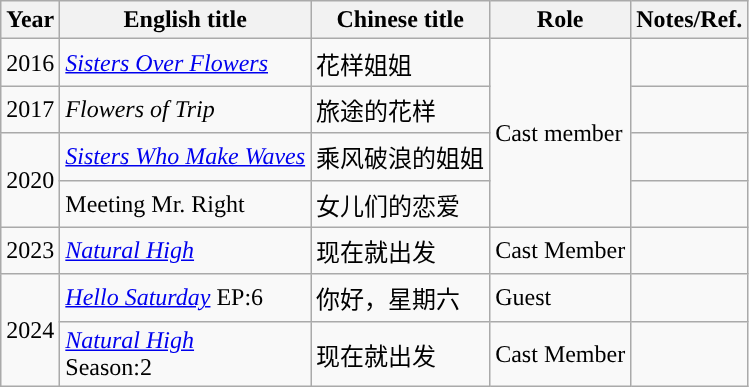<table class="wikitable">
<tr>
<th width=10>Year</th>
<th>English title</th>
<th>Chinese title</th>
<th>Role</th>
<th>Notes/Ref.</th>
</tr>
<tr>
<td>2016</td>
<td><em><a href='#'>Sisters Over Flowers</a></em></td>
<td>花样姐姐</td>
<td rowspan="4">Cast member</td>
<td></td>
</tr>
<tr>
<td>2017</td>
<td><em> Flowers of Trip</em></td>
<td>旅途的花样</td>
<td></td>
</tr>
<tr>
<td rowspan="2">2020</td>
<td><em><a href='#'>Sisters Who Make Waves</a></em></td>
<td>乘风破浪的姐姐</td>
<td></td>
</tr>
<tr>
<td>Meeting Mr. Right</td>
<td>女儿们的恋爱</td>
<td></td>
</tr>
<tr>
<td>2023</td>
<td><em><a href='#'>Natural High</a></em></td>
<td>现在就出发</td>
<td>Cast Member</td>
<td></td>
</tr>
<tr>
<td rowspan="2">2024</td>
<td><em><a href='#'>Hello Saturday</a></em> EP:6</td>
<td>你好，星期六</td>
<td>Guest</td>
<td></td>
</tr>
<tr>
<td><em><a href='#'>Natural High</a></em><br>Season:2</td>
<td>现在就出发</td>
<td>Cast Member</td>
<td></td>
</tr>
</table>
